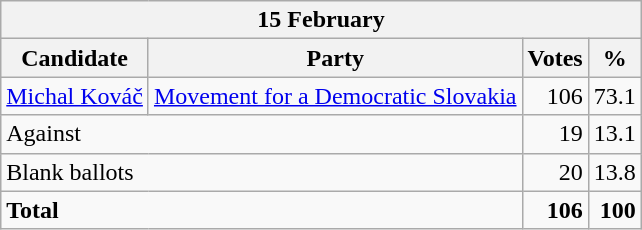<table class=wikitable style=text-align:right>
<tr>
<th colspan=4>15 February</th>
</tr>
<tr>
<th>Candidate</th>
<th>Party</th>
<th>Votes</th>
<th>%</th>
</tr>
<tr>
<td align=left><a href='#'>Michal Kováč</a></td>
<td><a href='#'>Movement for a Democratic Slovakia</a></td>
<td>106</td>
<td>73.1</td>
</tr>
<tr>
<td align=left colspan=2>Against</td>
<td>19</td>
<td>13.1</td>
</tr>
<tr>
<td align=left colspan=2>Blank ballots</td>
<td>20</td>
<td>13.8</td>
</tr>
<tr>
<td align=left colspan=2><strong>Total</strong></td>
<td><strong>106</strong></td>
<td><strong>100</strong></td>
</tr>
</table>
